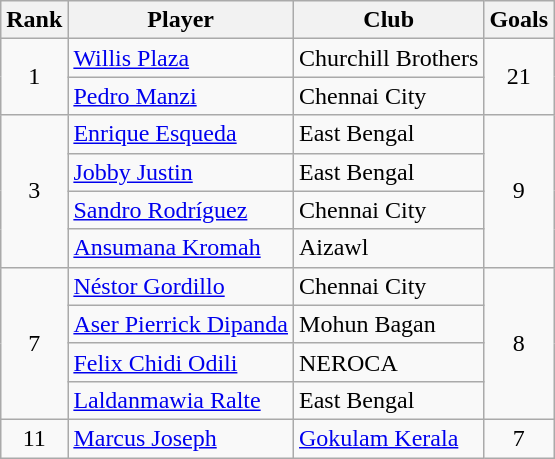<table class="wikitable" style="text-align:center">
<tr>
<th>Rank</th>
<th>Player</th>
<th>Club</th>
<th>Goals</th>
</tr>
<tr>
<td rowspan="2">1</td>
<td align="left"> <a href='#'>Willis Plaza</a></td>
<td align="left">Churchill Brothers</td>
<td rowspan="2">21</td>
</tr>
<tr>
<td align="left"> <a href='#'>Pedro Manzi</a></td>
<td align="left">Chennai City</td>
</tr>
<tr>
<td rowspan="4">3</td>
<td align="left"> <a href='#'>Enrique Esqueda</a></td>
<td align="left">East Bengal</td>
<td rowspan="4">9</td>
</tr>
<tr>
<td align="left"> <a href='#'>Jobby Justin</a></td>
<td align="left">East Bengal</td>
</tr>
<tr>
<td align="left"> <a href='#'>Sandro Rodríguez</a></td>
<td align="left">Chennai City</td>
</tr>
<tr>
<td align="left"> <a href='#'>Ansumana Kromah</a></td>
<td align="left">Aizawl</td>
</tr>
<tr>
<td rowspan="4">7</td>
<td align="left"> <a href='#'>Néstor Gordillo</a></td>
<td align="left">Chennai City</td>
<td rowspan="4">8</td>
</tr>
<tr>
<td align="left"> <a href='#'>Aser Pierrick Dipanda</a></td>
<td align="left">Mohun Bagan</td>
</tr>
<tr>
<td align="left"> <a href='#'>Felix Chidi Odili</a></td>
<td align="left">NEROCA</td>
</tr>
<tr>
<td align="left"> <a href='#'>Laldanmawia Ralte</a></td>
<td align="left">East Bengal</td>
</tr>
<tr>
<td rowspan="1">11</td>
<td align="left"> <a href='#'>Marcus Joseph</a></td>
<td align="left"><a href='#'>Gokulam Kerala</a></td>
<td rowspan="1">7</td>
</tr>
</table>
